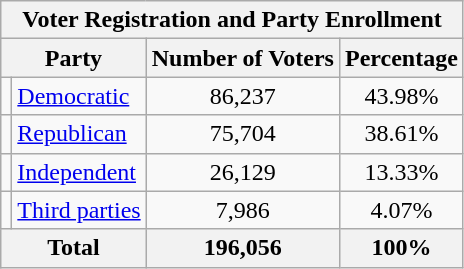<table class=wikitable>
<tr>
<th colspan = 6>Voter Registration and Party Enrollment</th>
</tr>
<tr>
<th colspan = 2>Party</th>
<th>Number of Voters</th>
<th>Percentage</th>
</tr>
<tr>
<td></td>
<td><a href='#'>Democratic</a></td>
<td align = center>86,237</td>
<td align = center>43.98%</td>
</tr>
<tr>
<td></td>
<td><a href='#'>Republican</a></td>
<td align = center>75,704</td>
<td align = center>38.61%</td>
</tr>
<tr>
<td></td>
<td><a href='#'>Independent</a></td>
<td align = center>26,129</td>
<td align = center>13.33%</td>
</tr>
<tr>
<td></td>
<td><a href='#'>Third parties</a></td>
<td align = center>7,986</td>
<td align = center>4.07%</td>
</tr>
<tr>
<th colspan = 2>Total</th>
<th align = center>196,056</th>
<th align = center>100%</th>
</tr>
</table>
